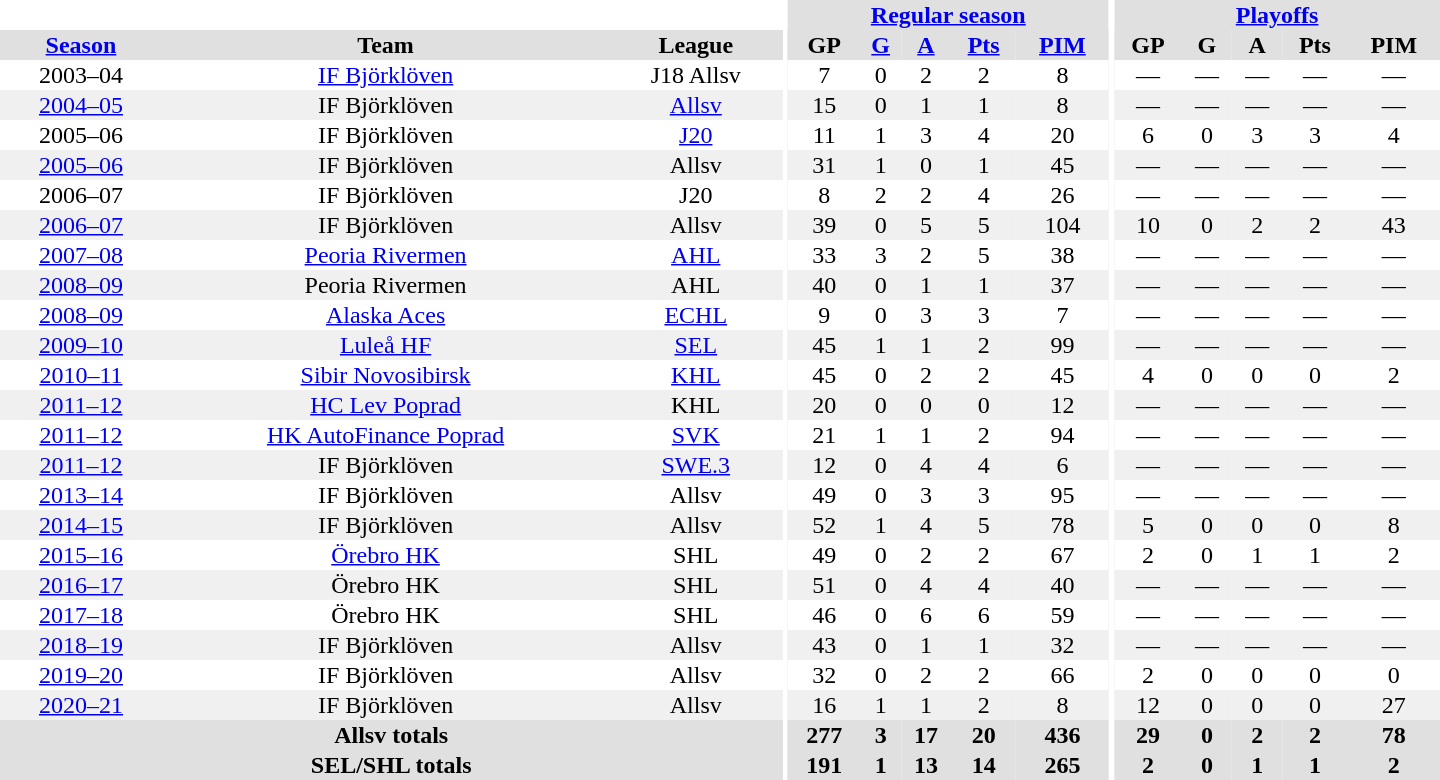<table border="0" cellpadding="1" cellspacing="0" style="text-align:center; width:60em">
<tr bgcolor="#e0e0e0">
<th colspan="3" bgcolor="#ffffff"></th>
<th rowspan="99" bgcolor="#ffffff"></th>
<th colspan="5"><a href='#'>Regular season</a></th>
<th rowspan="99" bgcolor="#ffffff"></th>
<th colspan="5"><a href='#'>Playoffs</a></th>
</tr>
<tr bgcolor="#e0e0e0">
<th><a href='#'>Season</a></th>
<th>Team</th>
<th>League</th>
<th>GP</th>
<th><a href='#'>G</a></th>
<th><a href='#'>A</a></th>
<th><a href='#'>Pts</a></th>
<th><a href='#'>PIM</a></th>
<th>GP</th>
<th>G</th>
<th>A</th>
<th>Pts</th>
<th>PIM</th>
</tr>
<tr>
<td>2003–04</td>
<td><a href='#'>IF Björklöven</a></td>
<td>J18 Allsv</td>
<td>7</td>
<td>0</td>
<td>2</td>
<td>2</td>
<td>8</td>
<td>—</td>
<td>—</td>
<td>—</td>
<td>—</td>
<td>—</td>
</tr>
<tr bgcolor="#f0f0f0">
<td><a href='#'>2004–05</a></td>
<td>IF Björklöven</td>
<td><a href='#'>Allsv</a></td>
<td>15</td>
<td>0</td>
<td>1</td>
<td>1</td>
<td>8</td>
<td>—</td>
<td>—</td>
<td>—</td>
<td>—</td>
<td>—</td>
</tr>
<tr>
<td>2005–06</td>
<td>IF Björklöven</td>
<td><a href='#'>J20</a></td>
<td>11</td>
<td>1</td>
<td>3</td>
<td>4</td>
<td>20</td>
<td>6</td>
<td>0</td>
<td>3</td>
<td>3</td>
<td>4</td>
</tr>
<tr bgcolor="#f0f0f0">
<td><a href='#'>2005–06</a></td>
<td>IF Björklöven</td>
<td>Allsv</td>
<td>31</td>
<td>1</td>
<td>0</td>
<td>1</td>
<td>45</td>
<td>—</td>
<td>—</td>
<td>—</td>
<td>—</td>
<td>—</td>
</tr>
<tr>
<td>2006–07</td>
<td>IF Björklöven</td>
<td>J20</td>
<td>8</td>
<td>2</td>
<td>2</td>
<td>4</td>
<td>26</td>
<td>—</td>
<td>—</td>
<td>—</td>
<td>—</td>
<td>—</td>
</tr>
<tr bgcolor="#f0f0f0">
<td><a href='#'>2006–07</a></td>
<td>IF Björklöven</td>
<td>Allsv</td>
<td>39</td>
<td>0</td>
<td>5</td>
<td>5</td>
<td>104</td>
<td>10</td>
<td>0</td>
<td>2</td>
<td>2</td>
<td>43</td>
</tr>
<tr>
<td><a href='#'>2007–08</a></td>
<td><a href='#'>Peoria Rivermen</a></td>
<td><a href='#'>AHL</a></td>
<td>33</td>
<td>3</td>
<td>2</td>
<td>5</td>
<td>38</td>
<td>—</td>
<td>—</td>
<td>—</td>
<td>—</td>
<td>—</td>
</tr>
<tr bgcolor="#f0f0f0">
<td><a href='#'>2008–09</a></td>
<td>Peoria Rivermen</td>
<td>AHL</td>
<td>40</td>
<td>0</td>
<td>1</td>
<td>1</td>
<td>37</td>
<td>—</td>
<td>—</td>
<td>—</td>
<td>—</td>
<td>—</td>
</tr>
<tr>
<td><a href='#'>2008–09</a></td>
<td><a href='#'>Alaska Aces</a></td>
<td><a href='#'>ECHL</a></td>
<td>9</td>
<td>0</td>
<td>3</td>
<td>3</td>
<td>7</td>
<td>—</td>
<td>—</td>
<td>—</td>
<td>—</td>
<td>—</td>
</tr>
<tr bgcolor="#f0f0f0">
<td><a href='#'>2009–10</a></td>
<td><a href='#'>Luleå HF</a></td>
<td><a href='#'>SEL</a></td>
<td>45</td>
<td>1</td>
<td>1</td>
<td>2</td>
<td>99</td>
<td>—</td>
<td>—</td>
<td>—</td>
<td>—</td>
<td>—</td>
</tr>
<tr>
<td><a href='#'>2010–11</a></td>
<td><a href='#'>Sibir Novosibirsk</a></td>
<td><a href='#'>KHL</a></td>
<td>45</td>
<td>0</td>
<td>2</td>
<td>2</td>
<td>45</td>
<td>4</td>
<td>0</td>
<td>0</td>
<td>0</td>
<td>2</td>
</tr>
<tr bgcolor="#f0f0f0">
<td><a href='#'>2011–12</a></td>
<td><a href='#'>HC Lev Poprad</a></td>
<td>KHL</td>
<td>20</td>
<td>0</td>
<td>0</td>
<td>0</td>
<td>12</td>
<td>—</td>
<td>—</td>
<td>—</td>
<td>—</td>
<td>—</td>
</tr>
<tr>
<td><a href='#'>2011–12</a></td>
<td><a href='#'>HK AutoFinance Poprad</a></td>
<td><a href='#'>SVK</a></td>
<td>21</td>
<td>1</td>
<td>1</td>
<td>2</td>
<td>94</td>
<td>—</td>
<td>—</td>
<td>—</td>
<td>—</td>
<td>—</td>
</tr>
<tr bgcolor="#f0f0f0">
<td><a href='#'>2011–12</a></td>
<td>IF Björklöven</td>
<td><a href='#'>SWE.3</a></td>
<td>12</td>
<td>0</td>
<td>4</td>
<td>4</td>
<td>6</td>
<td>—</td>
<td>—</td>
<td>—</td>
<td>—</td>
<td>—</td>
</tr>
<tr>
<td><a href='#'>2013–14</a></td>
<td>IF Björklöven</td>
<td>Allsv</td>
<td>49</td>
<td>0</td>
<td>3</td>
<td>3</td>
<td>95</td>
<td>—</td>
<td>—</td>
<td>—</td>
<td>—</td>
<td>—</td>
</tr>
<tr bgcolor="#f0f0f0">
<td><a href='#'>2014–15</a></td>
<td>IF Björklöven</td>
<td>Allsv</td>
<td>52</td>
<td>1</td>
<td>4</td>
<td>5</td>
<td>78</td>
<td>5</td>
<td>0</td>
<td>0</td>
<td>0</td>
<td>8</td>
</tr>
<tr>
<td><a href='#'>2015–16</a></td>
<td><a href='#'>Örebro HK</a></td>
<td>SHL</td>
<td>49</td>
<td>0</td>
<td>2</td>
<td>2</td>
<td>67</td>
<td>2</td>
<td>0</td>
<td>1</td>
<td>1</td>
<td>2</td>
</tr>
<tr bgcolor="#f0f0f0">
<td><a href='#'>2016–17</a></td>
<td>Örebro HK</td>
<td>SHL</td>
<td>51</td>
<td>0</td>
<td>4</td>
<td>4</td>
<td>40</td>
<td>—</td>
<td>—</td>
<td>—</td>
<td>—</td>
<td>—</td>
</tr>
<tr>
<td><a href='#'>2017–18</a></td>
<td>Örebro HK</td>
<td>SHL</td>
<td>46</td>
<td>0</td>
<td>6</td>
<td>6</td>
<td>59</td>
<td>—</td>
<td>—</td>
<td>—</td>
<td>—</td>
<td>—</td>
</tr>
<tr bgcolor="#f0f0f0">
<td><a href='#'>2018–19</a></td>
<td>IF Björklöven</td>
<td>Allsv</td>
<td>43</td>
<td>0</td>
<td>1</td>
<td>1</td>
<td>32</td>
<td>—</td>
<td>—</td>
<td>—</td>
<td>—</td>
<td>—</td>
</tr>
<tr>
<td><a href='#'>2019–20</a></td>
<td>IF Björklöven</td>
<td>Allsv</td>
<td>32</td>
<td>0</td>
<td>2</td>
<td>2</td>
<td>66</td>
<td>2</td>
<td>0</td>
<td>0</td>
<td>0</td>
<td>0</td>
</tr>
<tr bgcolor="#f0f0f0">
<td><a href='#'>2020–21</a></td>
<td>IF Björklöven</td>
<td>Allsv</td>
<td>16</td>
<td>1</td>
<td>1</td>
<td>2</td>
<td>8</td>
<td>12</td>
<td>0</td>
<td>0</td>
<td>0</td>
<td>27</td>
</tr>
<tr bgcolor="#e0e0e0">
<th colspan="3">Allsv totals</th>
<th>277</th>
<th>3</th>
<th>17</th>
<th>20</th>
<th>436</th>
<th>29</th>
<th>0</th>
<th>2</th>
<th>2</th>
<th>78</th>
</tr>
<tr bgcolor="#e0e0e0">
<th colspan="3">SEL/SHL totals</th>
<th>191</th>
<th>1</th>
<th>13</th>
<th>14</th>
<th>265</th>
<th>2</th>
<th>0</th>
<th>1</th>
<th>1</th>
<th>2</th>
</tr>
</table>
